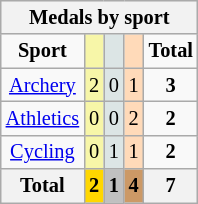<table class="wikitable" style="font-size:85%">
<tr style="background:#efefef;">
<th colspan=7><strong>Medals by sport</strong></th>
</tr>
<tr align=center>
<td><strong>Sport</strong></td>
<td bgcolor=#f7f6a8></td>
<td bgcolor=#dce5e5></td>
<td bgcolor=#ffdab9></td>
<td><strong>Total</strong></td>
</tr>
<tr align=center>
<td><a href='#'>Archery</a></td>
<td style="background:#F7F6A8;">2</td>
<td style="background:#DCE5E5;">0</td>
<td style="background:#FFDAB9;">1</td>
<td><strong>3</strong></td>
</tr>
<tr align=center>
<td><a href='#'>Athletics</a></td>
<td style="background:#F7F6A8;">0</td>
<td style="background:#DCE5E5;">0</td>
<td style="background:#FFDAB9;">2</td>
<td><strong>2</strong></td>
</tr>
<tr align=center>
<td><a href='#'>Cycling</a></td>
<td style="background:#F7F6A8;">0</td>
<td style="background:#DCE5E5;">1</td>
<td style="background:#FFDAB9;">1</td>
<td><strong>2</strong></td>
</tr>
<tr align=center>
<th><strong>Total</strong></th>
<th style="background:gold;"><strong>2</strong></th>
<th style="background:silver;"><strong>1</strong></th>
<th style="background:#c96;"><strong>4</strong></th>
<th><strong>7</strong></th>
</tr>
</table>
